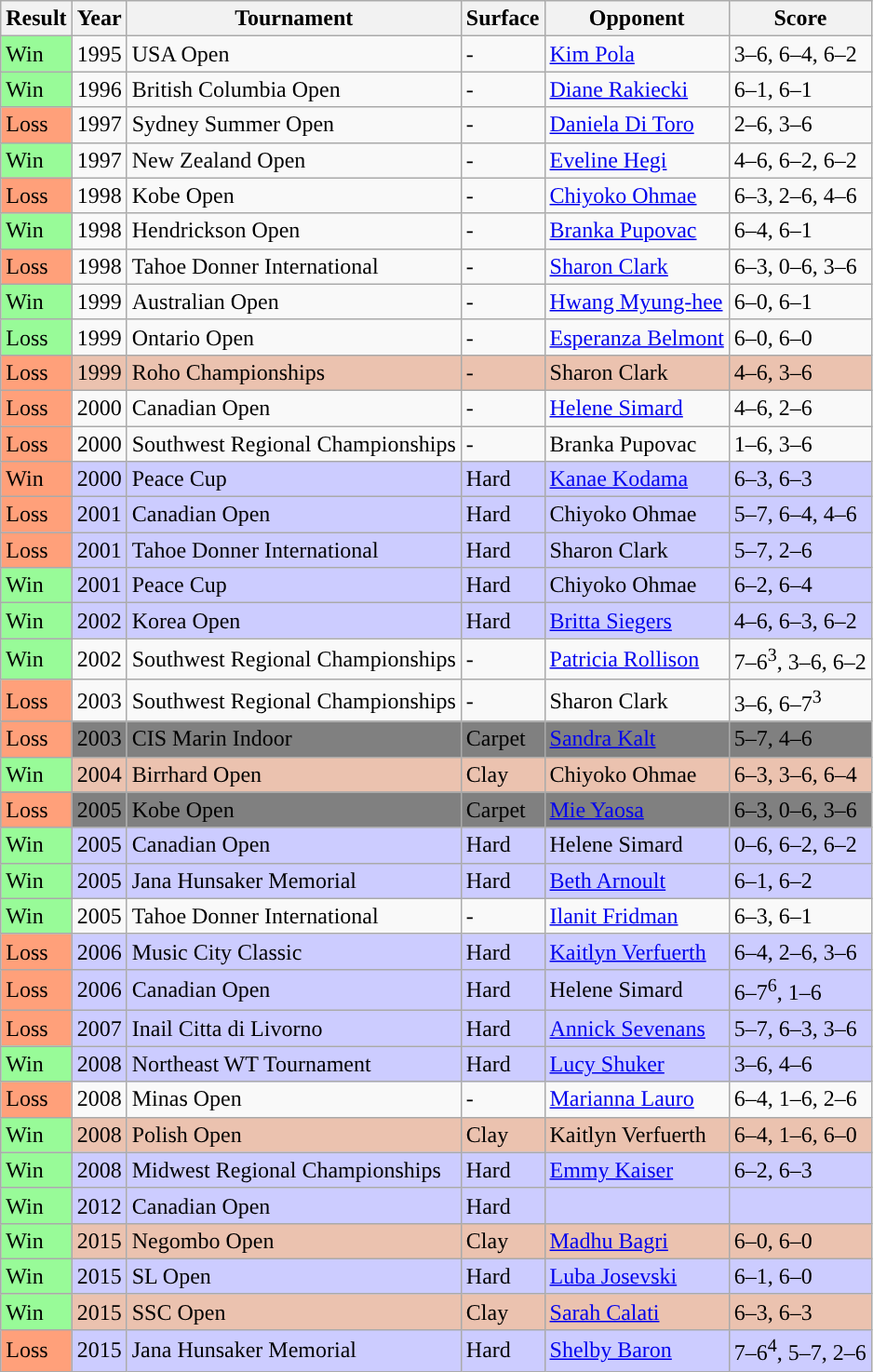<table class="sortable wikitable">
<tr>
<th>Result</th>
<th>Year</th>
<th>Tournament</th>
<th>Surface</th>
<th>Opponent</th>
<th class="unsortable">Score</th>
</tr>
<tr style="background:">
<td style="background:#98fb98;">Win</td>
<td>1995</td>
<td>USA Open</td>
<td>-</td>
<td> <a href='#'>Kim Pola</a></td>
<td>3–6, 6–4, 6–2</td>
</tr>
<tr style="background:">
<td style="background:#98fb98;">Win</td>
<td>1996</td>
<td>British Columbia Open</td>
<td>-</td>
<td> <a href='#'>Diane Rakiecki</a></td>
<td>6–1, 6–1</td>
</tr>
<tr style="background:">
<td style="background:#ffa07a;">Loss</td>
<td>1997</td>
<td>Sydney Summer Open</td>
<td>-</td>
<td> <a href='#'>Daniela Di Toro</a></td>
<td>2–6, 3–6</td>
</tr>
<tr style="background:">
<td style="background:#98fb98;">Win</td>
<td>1997</td>
<td>New Zealand Open</td>
<td>-</td>
<td> <a href='#'>Eveline Hegi</a></td>
<td>4–6, 6–2, 6–2</td>
</tr>
<tr style="background:">
<td style="background:#ffa07a;">Loss</td>
<td>1998</td>
<td>Kobe Open</td>
<td>-</td>
<td> <a href='#'>Chiyoko Ohmae</a></td>
<td>6–3, 2–6, 4–6</td>
</tr>
<tr style="background:">
<td style="background:#98fb98;">Win</td>
<td>1998</td>
<td>Hendrickson Open</td>
<td>-</td>
<td> <a href='#'>Branka Pupovac</a></td>
<td>6–4, 6–1</td>
</tr>
<tr style="background:">
<td style="background:#ffa07a;">Loss</td>
<td>1998</td>
<td>Tahoe Donner International</td>
<td>-</td>
<td> <a href='#'>Sharon Clark</a></td>
<td>6–3, 0–6, 3–6</td>
</tr>
<tr style="background:">
<td style="background:#98fb98;">Win</td>
<td>1999</td>
<td>Australian Open</td>
<td>-</td>
<td> <a href='#'>Hwang Myung-hee</a></td>
<td>6–0, 6–1</td>
</tr>
<tr style="background:">
<td style="background:#98fb98;">Loss</td>
<td>1999</td>
<td>Ontario Open</td>
<td>-</td>
<td> <a href='#'>Esperanza Belmont</a></td>
<td>6–0, 6–0</td>
</tr>
<tr style="background:#ebc2af;">
<td style="background:#ffa07a;">Loss</td>
<td>1999</td>
<td>Roho Championships</td>
<td>-</td>
<td> Sharon Clark</td>
<td>4–6, 3–6</td>
</tr>
<tr style="background:">
<td style="background:#ffa07a;">Loss</td>
<td>2000</td>
<td>Canadian Open</td>
<td>-</td>
<td> <a href='#'>Helene Simard</a></td>
<td>4–6, 2–6</td>
</tr>
<tr style="background:">
<td style="background:#ffa07a;">Loss</td>
<td>2000</td>
<td>Southwest Regional Championships</td>
<td>-</td>
<td> Branka Pupovac</td>
<td>1–6, 3–6</td>
</tr>
<tr style="background:#ccf;">
<td style="background:#ffa07a;">Win</td>
<td>2000</td>
<td>Peace Cup</td>
<td>Hard</td>
<td> <a href='#'>Kanae Kodama</a></td>
<td>6–3, 6–3</td>
</tr>
<tr style="background:#ccf;">
<td style="background:#ffa07a;">Loss</td>
<td>2001</td>
<td>Canadian Open</td>
<td>Hard</td>
<td> Chiyoko Ohmae</td>
<td>5–7, 6–4, 4–6</td>
</tr>
<tr style="background:#ccf;">
<td style="background:#ffa07a;">Loss</td>
<td>2001</td>
<td>Tahoe Donner International</td>
<td>Hard</td>
<td> Sharon Clark</td>
<td>5–7, 2–6</td>
</tr>
<tr style="background:#ccf;">
<td style="background:#98fb98;">Win</td>
<td>2001</td>
<td>Peace Cup</td>
<td>Hard</td>
<td> Chiyoko Ohmae</td>
<td>6–2, 6–4</td>
</tr>
<tr style="background:#ccf;">
<td style="background:#98fb98;">Win</td>
<td>2002</td>
<td>Korea Open</td>
<td>Hard</td>
<td> <a href='#'>Britta Siegers</a></td>
<td>4–6, 6–3, 6–2</td>
</tr>
<tr style="background:">
<td style="background:#98fb98;">Win</td>
<td>2002</td>
<td>Southwest Regional Championships</td>
<td>-</td>
<td> <a href='#'>Patricia Rollison</a></td>
<td>7–6<sup>3</sup>, 3–6, 6–2</td>
</tr>
<tr style="background:">
<td style="background:#ffa07a;">Loss</td>
<td>2003</td>
<td>Southwest Regional Championships</td>
<td>-</td>
<td> Sharon Clark</td>
<td>3–6, 6–7<sup>3</sup></td>
</tr>
<tr style="background:#808080;">
<td style="background:#ffa07a;">Loss</td>
<td>2003</td>
<td>CIS Marin Indoor</td>
<td>Carpet</td>
<td> <a href='#'>Sandra Kalt</a></td>
<td>5–7, 4–6</td>
</tr>
<tr style="background:#ebc2af;">
<td style="background:#98fb98;">Win</td>
<td>2004</td>
<td>Birrhard Open</td>
<td>Clay</td>
<td> Chiyoko Ohmae</td>
<td>6–3, 3–6, 6–4</td>
</tr>
<tr style="background:#808080;">
<td style="background:#ffa07a;">Loss</td>
<td>2005</td>
<td>Kobe Open</td>
<td>Carpet</td>
<td> <a href='#'>Mie Yaosa</a></td>
<td>6–3, 0–6, 3–6</td>
</tr>
<tr style="background:#ccf;">
<td style="background:#98fb98;">Win</td>
<td>2005</td>
<td>Canadian Open</td>
<td>Hard</td>
<td> Helene Simard</td>
<td>0–6, 6–2, 6–2</td>
</tr>
<tr style="background:#ccf;">
<td style="background:#98fb98;">Win</td>
<td>2005</td>
<td>Jana Hunsaker Memorial</td>
<td>Hard</td>
<td> <a href='#'>Beth Arnoult</a></td>
<td>6–1, 6–2</td>
</tr>
<tr style="background:">
<td style="background:#98fb98;">Win</td>
<td>2005</td>
<td>Tahoe Donner International</td>
<td>-</td>
<td> <a href='#'>Ilanit Fridman</a></td>
<td>6–3, 6–1</td>
</tr>
<tr style="background:#ccf;">
<td style="background:#ffa07a;">Loss</td>
<td>2006</td>
<td>Music City Classic</td>
<td>Hard</td>
<td> <a href='#'>Kaitlyn Verfuerth</a></td>
<td>6–4, 2–6, 3–6</td>
</tr>
<tr style="background:#ccf;">
<td style="background:#ffa07a;">Loss</td>
<td>2006</td>
<td>Canadian Open</td>
<td>Hard</td>
<td> Helene Simard</td>
<td>6–7<sup>6</sup>, 1–6</td>
</tr>
<tr style="background:#ccf;">
<td style="background:#ffa07a;">Loss</td>
<td>2007</td>
<td>Inail Citta di Livorno</td>
<td>Hard</td>
<td> <a href='#'>Annick Sevenans</a></td>
<td>5–7, 6–3, 3–6</td>
</tr>
<tr style="background:#ccf;">
<td style="background:#98fb98;">Win</td>
<td>2008</td>
<td>Northeast WT Tournament</td>
<td>Hard</td>
<td> <a href='#'>Lucy Shuker</a></td>
<td>3–6, 4–6</td>
</tr>
<tr style="background:">
<td style="background:#ffa07a;">Loss</td>
<td>2008</td>
<td>Minas Open</td>
<td>-</td>
<td> <a href='#'>Marianna Lauro</a></td>
<td>6–4, 1–6, 2–6</td>
</tr>
<tr style="background:#ebc2af;">
<td style="background:#98fb98;">Win</td>
<td>2008</td>
<td>Polish Open</td>
<td>Clay</td>
<td> Kaitlyn Verfuerth</td>
<td>6–4, 1–6, 6–0</td>
</tr>
<tr style="background:#ccf;">
<td style="background:#98fb98;">Win</td>
<td>2008</td>
<td>Midwest Regional Championships</td>
<td>Hard</td>
<td> <a href='#'>Emmy Kaiser</a></td>
<td>6–2, 6–3</td>
</tr>
<tr style="background:#ccf;">
<td style="background:#98fb98;">Win</td>
<td>2012</td>
<td>Canadian Open</td>
<td>Hard</td>
<td></td>
<td></td>
</tr>
<tr style="background:#ebc2af;">
<td style="background:#98fb98;">Win</td>
<td>2015</td>
<td>Negombo Open</td>
<td>Clay</td>
<td> <a href='#'>Madhu Bagri</a></td>
<td>6–0, 6–0</td>
</tr>
<tr style="background:#ccf;">
<td style="background:#98fb98;">Win</td>
<td>2015</td>
<td>SL Open</td>
<td>Hard</td>
<td> <a href='#'>Luba Josevski</a></td>
<td>6–1, 6–0</td>
</tr>
<tr style="background:#ebc2af;">
<td style="background:#98fb98;">Win</td>
<td>2015</td>
<td>SSC Open</td>
<td>Clay</td>
<td> <a href='#'>Sarah Calati</a></td>
<td>6–3, 6–3</td>
</tr>
<tr style="background:#ccf;">
<td style="background:#ffa07a;">Loss</td>
<td>2015</td>
<td>Jana Hunsaker Memorial</td>
<td>Hard</td>
<td> <a href='#'>Shelby Baron</a></td>
<td>7–6<sup>4</sup>, 5–7, 2–6</td>
</tr>
</table>
